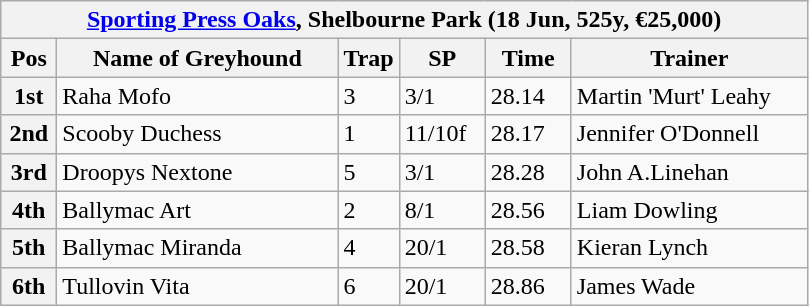<table class="wikitable">
<tr>
<th colspan="6"><a href='#'>Sporting Press Oaks</a>, Shelbourne Park (18 Jun, 525y, €25,000)</th>
</tr>
<tr>
<th width=30>Pos</th>
<th width=180>Name of Greyhound</th>
<th width=30>Trap</th>
<th width=50>SP</th>
<th width=50>Time</th>
<th width=150>Trainer</th>
</tr>
<tr>
<th>1st</th>
<td>Raha Mofo</td>
<td>3</td>
<td>3/1</td>
<td>28.14</td>
<td>Martin 'Murt' Leahy</td>
</tr>
<tr>
<th>2nd</th>
<td>Scooby Duchess</td>
<td>1</td>
<td>11/10f</td>
<td>28.17</td>
<td>Jennifer O'Donnell</td>
</tr>
<tr>
<th>3rd</th>
<td>Droopys Nextone</td>
<td>5</td>
<td>3/1</td>
<td>28.28</td>
<td>John A.Linehan</td>
</tr>
<tr>
<th>4th</th>
<td>Ballymac Art</td>
<td>2</td>
<td>8/1</td>
<td>28.56</td>
<td>Liam Dowling</td>
</tr>
<tr>
<th>5th</th>
<td>Ballymac Miranda</td>
<td>4</td>
<td>20/1</td>
<td>28.58</td>
<td>Kieran Lynch</td>
</tr>
<tr>
<th>6th</th>
<td>Tullovin Vita</td>
<td>6</td>
<td>20/1</td>
<td>28.86</td>
<td>James Wade</td>
</tr>
</table>
